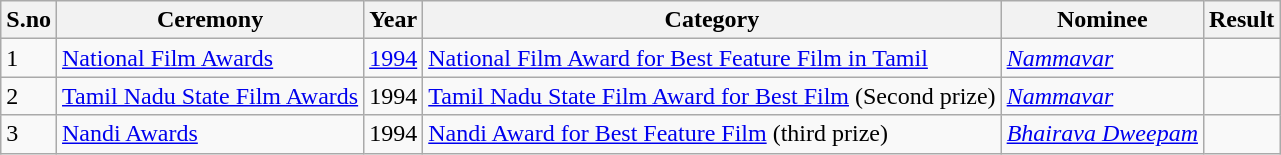<table class="wikitable">
<tr>
<th>S.no</th>
<th>Ceremony</th>
<th>Year</th>
<th>Category</th>
<th>Nominee</th>
<th>Result</th>
</tr>
<tr>
<td>1</td>
<td><a href='#'>National Film Awards</a></td>
<td><a href='#'>1994</a></td>
<td><a href='#'>National Film Award for Best Feature Film in Tamil</a></td>
<td><em><a href='#'>Nammavar</a></em></td>
<td></td>
</tr>
<tr>
<td>2</td>
<td><a href='#'>Tamil Nadu State Film Awards</a></td>
<td>1994</td>
<td><a href='#'>Tamil Nadu State Film Award for Best Film</a> (Second prize)</td>
<td><em><a href='#'>Nammavar</a></em></td>
<td></td>
</tr>
<tr>
<td>3</td>
<td><a href='#'>Nandi Awards</a></td>
<td>1994</td>
<td><a href='#'>Nandi Award for Best Feature Film</a> (third prize)</td>
<td><em><a href='#'>Bhairava Dweepam</a></em></td>
<td></td>
</tr>
</table>
